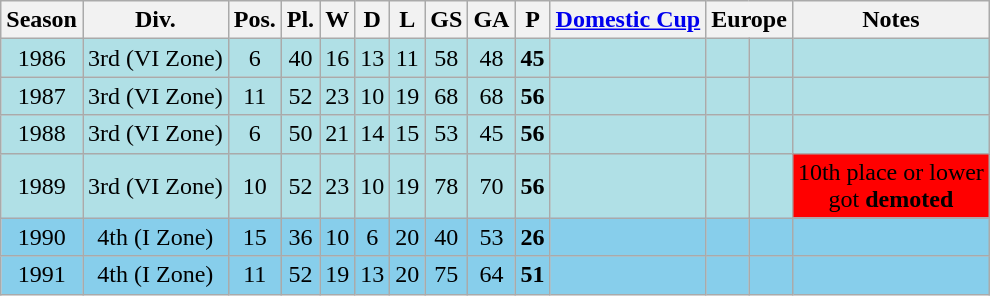<table class="wikitable">
<tr>
<th>Season</th>
<th>Div.</th>
<th>Pos.</th>
<th>Pl.</th>
<th>W</th>
<th>D</th>
<th>L</th>
<th>GS</th>
<th>GA</th>
<th>P</th>
<th><a href='#'>Domestic Cup</a></th>
<th colspan=2>Europe</th>
<th>Notes</th>
</tr>
<tr bgcolor=PowderBlue>
<td align=center>1986</td>
<td align=center>3rd (VI Zone)</td>
<td align=center>6</td>
<td align=center>40</td>
<td align=center>16</td>
<td align=center>13</td>
<td align=center>11</td>
<td align=center>58</td>
<td align=center>48</td>
<td align=center><strong>45</strong></td>
<td align=center></td>
<td align=center></td>
<td align=center></td>
<td align=center></td>
</tr>
<tr bgcolor=PowderBlue>
<td align=center>1987</td>
<td align=center>3rd (VI Zone)</td>
<td align=center>11</td>
<td align=center>52</td>
<td align=center>23</td>
<td align=center>10</td>
<td align=center>19</td>
<td align=center>68</td>
<td align=center>68</td>
<td align=center><strong>56</strong></td>
<td align=center></td>
<td align=center></td>
<td align=center></td>
<td align=center></td>
</tr>
<tr bgcolor=PowderBlue>
<td align=center>1988</td>
<td align=center>3rd (VI Zone)</td>
<td align=center>6</td>
<td align=center>50</td>
<td align=center>21</td>
<td align=center>14</td>
<td align=center>15</td>
<td align=center>53</td>
<td align=center>45</td>
<td align=center><strong>56</strong></td>
<td align=center></td>
<td align=center></td>
<td align=center></td>
<td align=center></td>
</tr>
<tr bgcolor=PowderBlue>
<td align=center>1989</td>
<td align=center>3rd (VI Zone)</td>
<td align=center>10</td>
<td align=center>52</td>
<td align=center>23</td>
<td align=center>10</td>
<td align=center>19</td>
<td align=center>78</td>
<td align=center>70</td>
<td align=center><strong>56</strong></td>
<td align=center></td>
<td align=center></td>
<td align=center></td>
<td align=center bgcolor=red>10th place or lower<br> got <strong>demoted</strong></td>
</tr>
<tr bgcolor=SkyBlue>
<td align=center>1990</td>
<td align=center>4th (I Zone)</td>
<td align=center>15</td>
<td align=center>36</td>
<td align=center>10</td>
<td align=center>6</td>
<td align=center>20</td>
<td align=center>40</td>
<td align=center>53</td>
<td align=center><strong>26</strong></td>
<td align=center></td>
<td align=center></td>
<td align=center></td>
<td align=center></td>
</tr>
<tr bgcolor=SkyBlue>
<td align=center>1991</td>
<td align=center>4th (I Zone)</td>
<td align=center>11</td>
<td align=center>52</td>
<td align=center>19</td>
<td align=center>13</td>
<td align=center>20</td>
<td align=center>75</td>
<td align=center>64</td>
<td align=center><strong>51</strong></td>
<td align=center></td>
<td align=center></td>
<td align=center></td>
<td align=center></td>
</tr>
</table>
